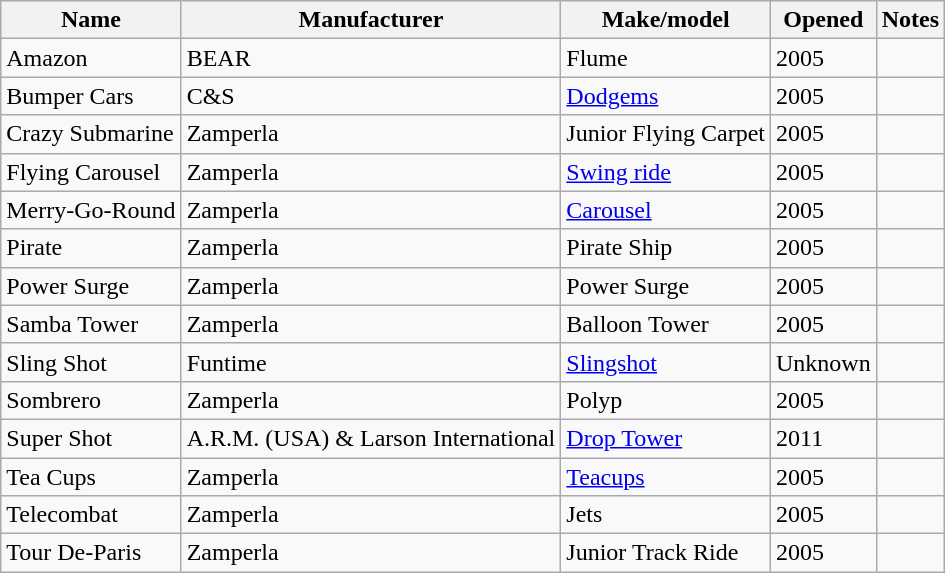<table class="wikitable sortable">
<tr>
<th>Name</th>
<th>Manufacturer</th>
<th>Make/model</th>
<th>Opened</th>
<th>Notes</th>
</tr>
<tr>
<td>Amazon</td>
<td>BEAR</td>
<td>Flume</td>
<td>2005</td>
<td></td>
</tr>
<tr>
<td>Bumper Cars</td>
<td>C&S</td>
<td><a href='#'>Dodgems</a></td>
<td>2005</td>
<td></td>
</tr>
<tr>
<td>Crazy Submarine</td>
<td>Zamperla</td>
<td>Junior Flying Carpet</td>
<td>2005</td>
<td></td>
</tr>
<tr>
<td>Flying Carousel</td>
<td>Zamperla</td>
<td><a href='#'>Swing ride</a></td>
<td>2005</td>
<td></td>
</tr>
<tr>
<td>Merry-Go-Round</td>
<td>Zamperla</td>
<td><a href='#'>Carousel</a></td>
<td>2005</td>
<td></td>
</tr>
<tr>
<td>Pirate</td>
<td>Zamperla</td>
<td>Pirate Ship</td>
<td>2005</td>
<td></td>
</tr>
<tr>
<td>Power Surge</td>
<td>Zamperla</td>
<td>Power Surge</td>
<td>2005</td>
<td></td>
</tr>
<tr>
<td>Samba Tower</td>
<td>Zamperla</td>
<td>Balloon Tower</td>
<td>2005</td>
<td></td>
</tr>
<tr>
<td>Sling Shot</td>
<td>Funtime</td>
<td><a href='#'>Slingshot</a></td>
<td>Unknown</td>
<td></td>
</tr>
<tr>
<td>Sombrero</td>
<td>Zamperla</td>
<td>Polyp</td>
<td>2005</td>
<td></td>
</tr>
<tr>
<td>Super Shot</td>
<td>A.R.M. (USA) & Larson International</td>
<td><a href='#'>Drop Tower</a></td>
<td>2011</td>
<td></td>
</tr>
<tr>
<td>Tea Cups</td>
<td>Zamperla</td>
<td><a href='#'>Teacups</a></td>
<td>2005</td>
<td></td>
</tr>
<tr>
<td>Telecombat</td>
<td>Zamperla</td>
<td>Jets</td>
<td>2005</td>
<td></td>
</tr>
<tr>
<td>Tour De-Paris</td>
<td>Zamperla</td>
<td>Junior Track Ride</td>
<td>2005</td>
<td></td>
</tr>
</table>
